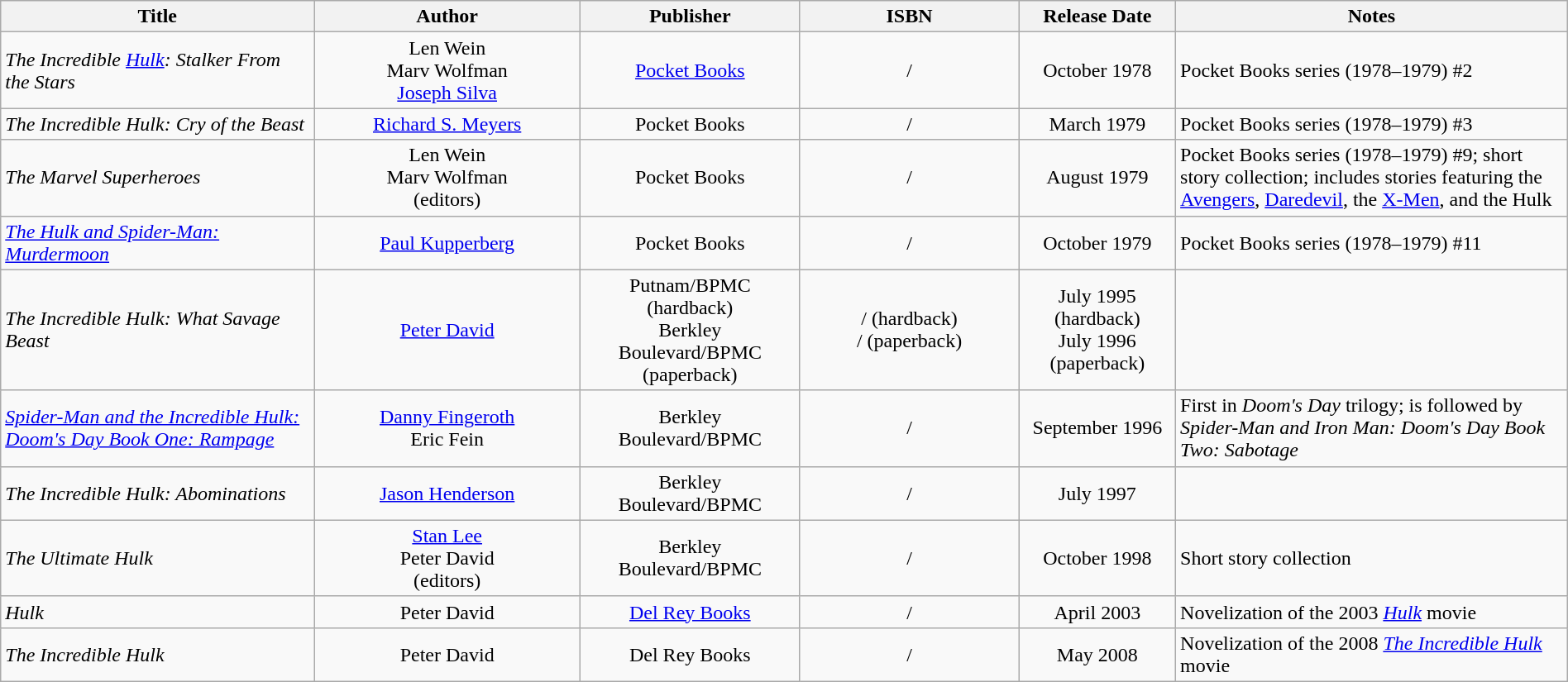<table class="wikitable" style="width:100%;">
<tr>
<th width=20%>Title</th>
<th width=17%>Author</th>
<th width=14%>Publisher</th>
<th width=14%>ISBN</th>
<th width=10%>Release Date</th>
<th width=25%>Notes</th>
</tr>
<tr>
<td><em>The Incredible <a href='#'>Hulk</a>: Stalker From the Stars</em></td>
<td style="text-align:center;">Len Wein <br>Marv Wolfman <br><a href='#'>Joseph Silva</a></td>
<td style="text-align:center;"><a href='#'>Pocket Books</a></td>
<td style="text-align:center;"> / </td>
<td style="text-align:center;">October 1978</td>
<td>Pocket Books series (1978–1979) #2</td>
</tr>
<tr>
<td><em>The Incredible Hulk: Cry of the Beast</em></td>
<td style="text-align:center;"><a href='#'>Richard S. Meyers</a></td>
<td style="text-align:center;">Pocket Books</td>
<td style="text-align:center;"> / </td>
<td style="text-align:center;">March 1979</td>
<td>Pocket Books series (1978–1979) #3</td>
</tr>
<tr>
<td><em>The Marvel Superheroes</em></td>
<td style="text-align:center;">Len Wein <br>Marv Wolfman <br>(editors)</td>
<td style="text-align:center;">Pocket Books</td>
<td style="text-align:center;"> / </td>
<td style="text-align:center;">August 1979</td>
<td>Pocket Books series (1978–1979) #9; short story collection; includes stories featuring the <a href='#'>Avengers</a>, <a href='#'>Daredevil</a>, the <a href='#'>X-Men</a>, and the Hulk</td>
</tr>
<tr>
<td><em><a href='#'>The Hulk and Spider-Man: Murdermoon</a></em></td>
<td style="text-align:center;"><a href='#'>Paul Kupperberg</a></td>
<td style="text-align:center;">Pocket Books</td>
<td style="text-align:center;"> / </td>
<td style="text-align:center;">October 1979</td>
<td>Pocket Books series (1978–1979) #11</td>
</tr>
<tr>
<td><em>The Incredible Hulk: What Savage Beast</em></td>
<td style="text-align:center;"><a href='#'>Peter David</a></td>
<td style="text-align:center;">Putnam/BPMC (hardback) <br>Berkley Boulevard/BPMC (paperback)</td>
<td style="text-align:center;"> /  (hardback) <br> /  (paperback)</td>
<td style="text-align:center;">July 1995 (hardback) <br>July 1996 (paperback)</td>
<td></td>
</tr>
<tr>
<td><em><a href='#'>Spider-Man and the Incredible Hulk: Doom's Day Book One: Rampage</a></em></td>
<td style="text-align:center;"><a href='#'>Danny Fingeroth</a> <br>Eric Fein</td>
<td style="text-align:center;">Berkley Boulevard/BPMC</td>
<td style="text-align:center;"> / </td>
<td style="text-align:center;">September 1996</td>
<td>First in <em>Doom's Day</em> trilogy; is followed by <em>Spider-Man and Iron Man: Doom's Day Book Two: Sabotage</em></td>
</tr>
<tr>
<td><em>The Incredible Hulk: Abominations</em></td>
<td style="text-align:center;"><a href='#'>Jason Henderson</a></td>
<td style="text-align:center;">Berkley Boulevard/BPMC</td>
<td style="text-align:center;"> / </td>
<td style="text-align:center;">July 1997</td>
<td></td>
</tr>
<tr>
<td><em>The Ultimate Hulk</em></td>
<td style="text-align:center;"><a href='#'>Stan Lee</a> <br> Peter David <br>(editors)</td>
<td style="text-align:center;">Berkley Boulevard/BPMC</td>
<td style="text-align:center;"> / </td>
<td style="text-align:center;">October 1998</td>
<td>Short story collection</td>
</tr>
<tr>
<td><em>Hulk</em></td>
<td style="text-align:center;">Peter David</td>
<td style="text-align:center;"><a href='#'>Del Rey Books</a></td>
<td style="text-align:center;"> / </td>
<td style="text-align:center;">April 2003</td>
<td>Novelization of the 2003 <em><a href='#'>Hulk</a></em> movie</td>
</tr>
<tr>
<td><em>The Incredible Hulk</em></td>
<td style="text-align:center;">Peter David</td>
<td style="text-align:center;">Del Rey Books</td>
<td style="text-align:center;"> / </td>
<td style="text-align:center;">May 2008</td>
<td>Novelization of the 2008 <em><a href='#'>The Incredible Hulk</a></em> movie</td>
</tr>
</table>
